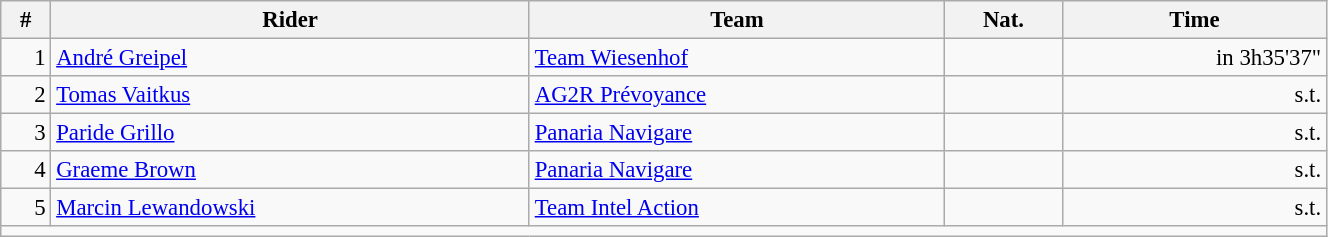<table class=wikitable style="font-size:95%" width="70%">
<tr>
<th align=right>#</th>
<th>Rider</th>
<th>Team</th>
<th>Nat.</th>
<th align=right>Time</th>
</tr>
<tr>
<td align=right>1</td>
<td><a href='#'>André Greipel</a></td>
<td><a href='#'>Team Wiesenhof</a></td>
<td></td>
<td align=right>in 3h35'37"</td>
</tr>
<tr>
<td align=right>2</td>
<td><a href='#'>Tomas Vaitkus</a></td>
<td><a href='#'>AG2R Prévoyance</a></td>
<td></td>
<td align=right>s.t.</td>
</tr>
<tr>
<td align=right>3</td>
<td><a href='#'>Paride Grillo</a></td>
<td><a href='#'>Panaria Navigare</a></td>
<td></td>
<td align=right>s.t.</td>
</tr>
<tr>
<td align=right>4</td>
<td><a href='#'>Graeme Brown</a></td>
<td><a href='#'>Panaria Navigare</a></td>
<td></td>
<td align=right>s.t.</td>
</tr>
<tr>
<td align=right>5</td>
<td><a href='#'>Marcin Lewandowski</a></td>
<td><a href='#'>Team Intel Action</a></td>
<td></td>
<td align=right>s.t.</td>
</tr>
<tr>
<td align=right colspan=5></td>
</tr>
</table>
